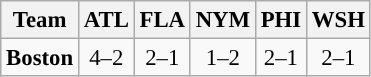<table class="wikitable" style="text-align:center; font-size: 95%;">
<tr>
<th>Team</th>
<th>ATL</th>
<th>FLA</th>
<th>NYM</th>
<th>PHI</th>
<th>WSH</th>
</tr>
<tr>
<td><strong>Boston</strong></td>
<td>4–2</td>
<td>2–1</td>
<td>1–2</td>
<td>2–1</td>
<td>2–1</td>
</tr>
</table>
